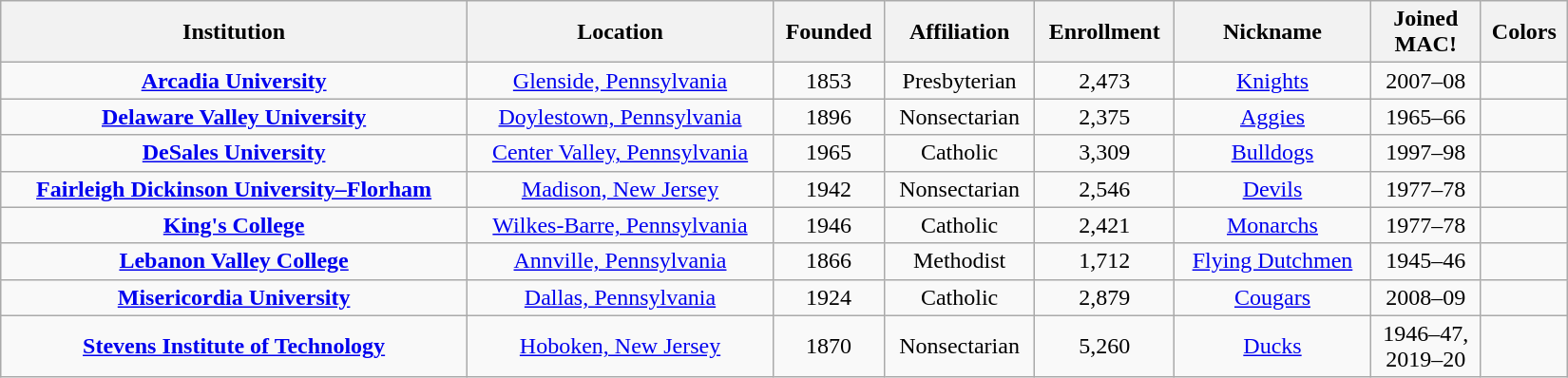<table class="wikitable sortable" style="text-align:center;" width=1100>
<tr>
<th>Institution</th>
<th>Location</th>
<th>Founded</th>
<th>Affiliation</th>
<th>Enrollment</th>
<th>Nickname</th>
<th>Joined<br>MAC!</th>
<th>Colors</th>
</tr>
<tr>
<td><strong><a href='#'>Arcadia University</a></strong></td>
<td><a href='#'>Glenside, Pennsylvania</a></td>
<td>1853</td>
<td>Presbyterian</td>
<td>2,473</td>
<td><a href='#'>Knights</a></td>
<td>2007–08</td>
<td style="text-align:right;"></td>
</tr>
<tr>
<td><strong><a href='#'>Delaware Valley University</a></strong></td>
<td><a href='#'>Doylestown, Pennsylvania</a></td>
<td>1896</td>
<td>Nonsectarian</td>
<td>2,375</td>
<td><a href='#'>Aggies</a></td>
<td>1965–66</td>
<td style="text-align:right;"></td>
</tr>
<tr>
<td><strong><a href='#'>DeSales University</a></strong></td>
<td><a href='#'>Center Valley, Pennsylvania</a></td>
<td>1965</td>
<td>Catholic</td>
<td>3,309</td>
<td><a href='#'>Bulldogs</a></td>
<td>1997–98</td>
<td style="text-align:right;"></td>
</tr>
<tr>
<td><strong><a href='#'>Fairleigh Dickinson University–Florham</a></strong></td>
<td><a href='#'>Madison, New Jersey</a></td>
<td>1942</td>
<td>Nonsectarian</td>
<td>2,546</td>
<td><a href='#'>Devils</a></td>
<td>1977–78</td>
<td style="text-align:right;"></td>
</tr>
<tr>
<td><strong><a href='#'>King's College</a></strong></td>
<td><a href='#'>Wilkes-Barre, Pennsylvania</a></td>
<td>1946</td>
<td>Catholic</td>
<td>2,421</td>
<td><a href='#'>Monarchs</a></td>
<td>1977–78</td>
<td style="text-align:right;"></td>
</tr>
<tr>
<td><strong><a href='#'>Lebanon Valley College</a></strong></td>
<td><a href='#'>Annville, Pennsylvania</a></td>
<td>1866</td>
<td>Methodist</td>
<td>1,712</td>
<td><a href='#'>Flying Dutchmen</a></td>
<td>1945–46</td>
<td style="text-align:right;"></td>
</tr>
<tr>
<td><strong><a href='#'>Misericordia University</a></strong></td>
<td><a href='#'>Dallas, Pennsylvania</a></td>
<td>1924</td>
<td>Catholic</td>
<td>2,879</td>
<td><a href='#'>Cougars</a></td>
<td>2008–09</td>
<td style="text-align:right;"></td>
</tr>
<tr>
<td><strong><a href='#'>Stevens Institute of Technology</a></strong></td>
<td><a href='#'>Hoboken, New Jersey</a></td>
<td>1870</td>
<td>Nonsectarian</td>
<td>5,260</td>
<td><a href='#'>Ducks</a></td>
<td>1946–47,<br>2019–20</td>
<td style="text-align:right;"></td>
</tr>
</table>
